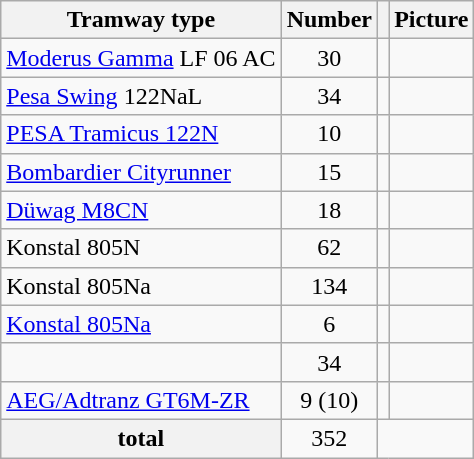<table class="wikitable" style="text-align:center">
<tr>
<th><strong>Tramway type</strong></th>
<th><strong>Number</strong></th>
<th></th>
<th><strong>Picture</strong></th>
</tr>
<tr>
<td align="left"><a href='#'>Moderus Gamma</a> LF 06 AC</td>
<td>30</td>
<td></td>
<td></td>
</tr>
<tr>
<td align="left"><a href='#'>Pesa Swing</a> 122NaL</td>
<td>34</td>
<td></td>
<td></td>
</tr>
<tr>
<td align="left"><a href='#'>PESA Tramicus 122N</a></td>
<td>10</td>
<td></td>
<td></td>
</tr>
<tr>
<td align="left"><a href='#'>Bombardier Cityrunner</a></td>
<td>15</td>
<td></td>
<td></td>
</tr>
<tr>
<td align="left"><a href='#'>Düwag M8CN</a></td>
<td>18</td>
<td></td>
<td></td>
</tr>
<tr>
<td align="left">Konstal 805N</td>
<td>62</td>
<td></td>
<td></td>
</tr>
<tr>
<td align="left">Konstal 805Na </td>
<td>134</td>
<td></td>
<td></td>
</tr>
<tr>
<td align="left"><a href='#'>Konstal 805Na</a></td>
<td>6</td>
<td></td>
<td></td>
</tr>
<tr>
<td align="left"></td>
<td>34</td>
<td></td>
<td></td>
</tr>
<tr>
<td align="left"><a href='#'>AEG/Adtranz GT6M-ZR</a></td>
<td>9 (10)</td>
<td></td>
<td></td>
</tr>
<tr>
<th><strong>total</strong></th>
<td>352</td>
</tr>
</table>
